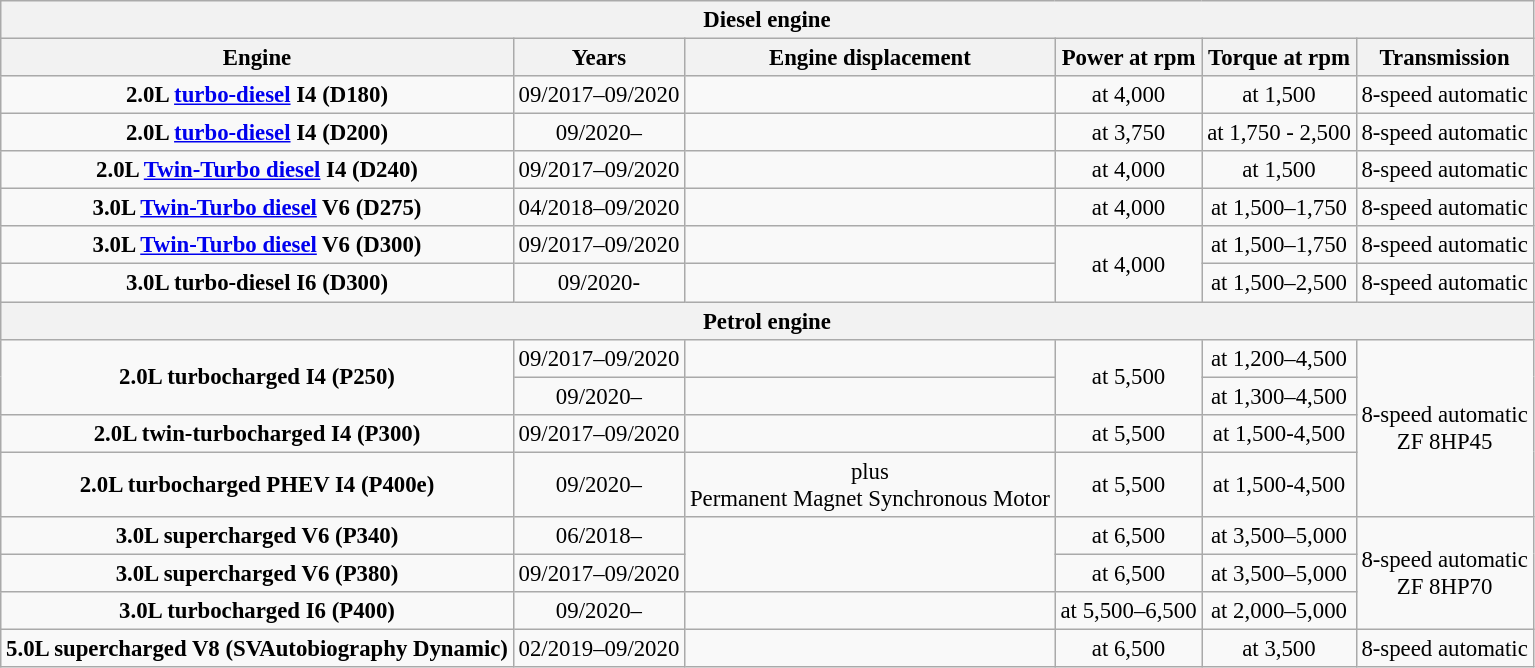<table class="wikitable" style="text-align: center; font-size:95%;">
<tr>
<th colspan="6">Diesel engine</th>
</tr>
<tr>
<th>Engine</th>
<th>Years</th>
<th>Engine displacement</th>
<th>Power at rpm</th>
<th>Torque at rpm</th>
<th>Transmission</th>
</tr>
<tr>
<td><strong>2.0L <a href='#'>turbo-diesel</a> I4 (D180)</strong></td>
<td>09/2017–09/2020</td>
<td></td>
<td> at 4,000</td>
<td> at 1,500</td>
<td>8-speed automatic</td>
</tr>
<tr>
<td><strong>2.0L <a href='#'>turbo-diesel</a> I4 (D200)</strong></td>
<td>09/2020–</td>
<td></td>
<td> at 3,750</td>
<td> at 1,750 - 2,500</td>
<td>8-speed automatic</td>
</tr>
<tr>
<td><strong>2.0L <a href='#'>Twin-Turbo diesel</a> I4 (D240)</strong></td>
<td>09/2017–09/2020</td>
<td></td>
<td> at 4,000</td>
<td> at 1,500</td>
<td>8-speed automatic</td>
</tr>
<tr>
<td><strong>3.0L <a href='#'>Twin-Turbo diesel</a> V6 (D275)</strong></td>
<td>04/2018–09/2020</td>
<td></td>
<td> at 4,000</td>
<td> at 1,500–1,750</td>
<td>8-speed automatic</td>
</tr>
<tr>
<td><strong>3.0L <a href='#'>Twin-Turbo diesel</a> V6 (D300)</strong></td>
<td>09/2017–09/2020</td>
<td></td>
<td rowspan="2"> at 4,000</td>
<td> at 1,500–1,750</td>
<td>8-speed automatic</td>
</tr>
<tr>
<td><strong>3.0L turbo-diesel I6 (D300)</strong></td>
<td>09/2020-</td>
<td></td>
<td> at 1,500–2,500</td>
<td>8-speed automatic</td>
</tr>
<tr>
<th colspan="6">Petrol engine</th>
</tr>
<tr>
<td rowspan="2"><strong>2.0L turbocharged I4 (P250)</strong></td>
<td>09/2017–09/2020</td>
<td></td>
<td rowspan="2"> at 5,500</td>
<td> at 1,200–4,500</td>
<td rowspan="4">8-speed automatic<br>ZF 8HP45</td>
</tr>
<tr>
<td>09/2020–</td>
<td></td>
<td> at 1,300–4,500</td>
</tr>
<tr>
<td><strong>2.0L twin-turbocharged I4 (P300)</strong></td>
<td>09/2017–09/2020</td>
<td></td>
<td> at 5,500</td>
<td> at 1,500-4,500</td>
</tr>
<tr>
<td><strong>2.0L turbocharged PHEV I4 (P400e)</strong></td>
<td>09/2020–</td>
<td> plus<br>Permanent Magnet Synchronous Motor</td>
<td> at 5,500</td>
<td> at 1,500-4,500</td>
</tr>
<tr>
<td><strong>3.0L supercharged V6 (P340)</strong></td>
<td>06/2018–</td>
<td rowspan="2"></td>
<td> at 6,500</td>
<td> at 3,500–5,000</td>
<td rowspan="3">8-speed automatic<br>ZF 8HP70</td>
</tr>
<tr>
<td><strong>3.0L supercharged V6 (P380)</strong></td>
<td>09/2017–09/2020</td>
<td> at 6,500</td>
<td> at 3,500–5,000</td>
</tr>
<tr>
<td><strong>3.0L turbocharged I6 (P400)</strong></td>
<td>09/2020–</td>
<td></td>
<td> at 5,500–6,500</td>
<td> at 2,000–5,000</td>
</tr>
<tr>
<td><strong>5.0L supercharged V8 (SVAutobiography Dynamic)</strong></td>
<td>02/2019–09/2020</td>
<td></td>
<td> at 6,500</td>
<td> at 3,500</td>
<td>8-speed automatic</td>
</tr>
</table>
